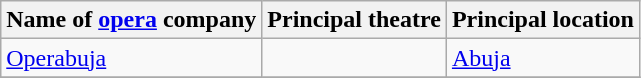<table class="wikitable">
<tr>
<th>Name of <a href='#'>opera</a> company</th>
<th>Principal theatre</th>
<th>Principal location</th>
</tr>
<tr>
<td><a href='#'>Operabuja</a></td>
<td></td>
<td><a href='#'>Abuja</a></td>
</tr>
<tr>
</tr>
</table>
